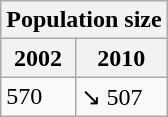<table class="wikitable">
<tr>
<th colspan="2">Population size</th>
</tr>
<tr>
<th>2002</th>
<th>2010</th>
</tr>
<tr>
<td>570</td>
<td>↘ 507</td>
</tr>
</table>
